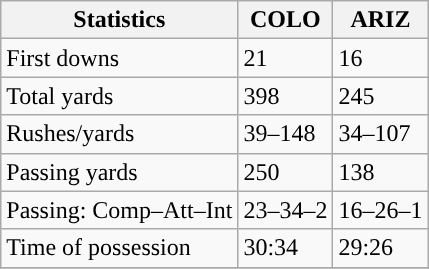<table class="wikitable" style="float: left;">
<tr>
<th>Statistics</th>
<th>COLO</th>
<th>ARIZ</th>
</tr>
<tr>
<td>First downs</td>
<td>21</td>
<td>16</td>
</tr>
<tr>
<td>Total yards</td>
<td>398</td>
<td>245</td>
</tr>
<tr>
<td>Rushes/yards</td>
<td>39–148</td>
<td>34–107</td>
</tr>
<tr>
<td>Passing yards</td>
<td>250</td>
<td>138</td>
</tr>
<tr>
<td>Passing: Comp–Att–Int</td>
<td>23–34–2</td>
<td>16–26–1</td>
</tr>
<tr>
<td>Time of possession</td>
<td>30:34</td>
<td>29:26</td>
</tr>
<tr>
</tr>
</table>
